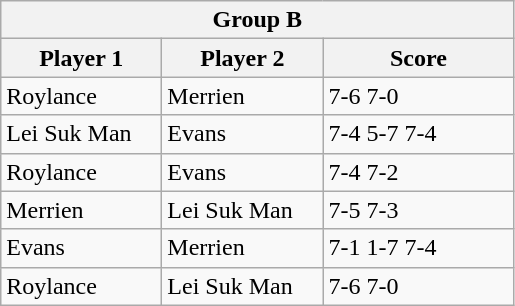<table class="wikitable">
<tr>
<th colspan="3">Group B</th>
</tr>
<tr>
<th width=100>Player 1</th>
<th width=100>Player 2</th>
<th width=120>Score</th>
</tr>
<tr>
<td>Roylance</td>
<td>Merrien</td>
<td>7-6 7-0</td>
</tr>
<tr>
<td>Lei Suk Man</td>
<td>Evans</td>
<td>7-4 5-7 7-4</td>
</tr>
<tr>
<td>Roylance</td>
<td>Evans</td>
<td>7-4 7-2</td>
</tr>
<tr>
<td>Merrien</td>
<td>Lei Suk Man</td>
<td>7-5 7-3</td>
</tr>
<tr>
<td>Evans</td>
<td>Merrien</td>
<td>7-1 1-7 7-4</td>
</tr>
<tr>
<td>Roylance</td>
<td>Lei Suk Man</td>
<td>7-6 7-0</td>
</tr>
</table>
